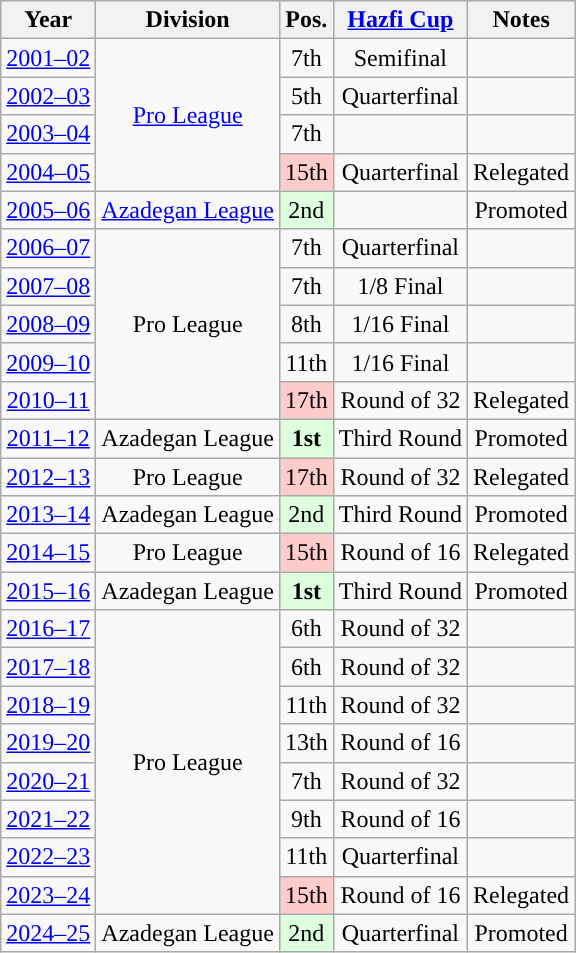<table class="wikitable">
<tr>
<th>Year</th>
<th>Division</th>
<th>Pos.</th>
<th><a href='#'>Hazfi Cup</a></th>
<th>Notes</th>
</tr>
<tr align="center">
<td><a href='#'>2001–02</a></td>
<td rowspan="4"><a href='#'>Pro League</a></td>
<td style="text-align:center;">7th</td>
<td>Semifinal</td>
<td></td>
</tr>
<tr align="center">
<td><a href='#'>2002–03</a></td>
<td style="text-align:center;">5th</td>
<td>Quarterfinal</td>
<td></td>
</tr>
<tr align="center"|- align="center">
<td><a href='#'>2003–04</a></td>
<td style="text-align:center;">7th</td>
<td></td>
<td></td>
</tr>
<tr align="center"|- align="center">
<td><a href='#'>2004–05</a></td>
<td style="text-align:center; background:#fcc;">15th</td>
<td>Quarterfinal</td>
<td>Relegated</td>
</tr>
<tr align="center"|- align="center">
<td><a href='#'>2005–06</a></td>
<td><a href='#'>Azadegan League</a></td>
<td style="text-align:center; background:#dfd;">2nd</td>
<td></td>
<td>Promoted</td>
</tr>
<tr align="center"|- align="center">
<td><a href='#'>2006–07</a></td>
<td rowspan="5">Pro League</td>
<td style="text-align:center;">7th</td>
<td>Quarterfinal</td>
<td></td>
</tr>
<tr align="center"|- align="center">
<td><a href='#'>2007–08</a></td>
<td style="text-align:center;">7th</td>
<td>1/8 Final</td>
<td></td>
</tr>
<tr align="center">
<td><a href='#'>2008–09</a></td>
<td style="text-align:center;">8th</td>
<td>1/16 Final</td>
<td></td>
</tr>
<tr align="center">
<td><a href='#'>2009–10</a></td>
<td style="text-align:center;">11th</td>
<td>1/16 Final</td>
<td></td>
</tr>
<tr align="center">
<td><a href='#'>2010–11</a></td>
<td style="text-align:center; background:#fcc;">17th</td>
<td>Round of 32</td>
<td>Relegated</td>
</tr>
<tr align="center">
<td><a href='#'>2011–12</a></td>
<td>Azadegan League</td>
<td style="text-align:center; background:#dfd;"><strong>1st</strong></td>
<td>Third Round</td>
<td>Promoted</td>
</tr>
<tr align="center">
<td><a href='#'>2012–13</a></td>
<td>Pro League</td>
<td style="text-align:center; background:#fcc;">17th</td>
<td>Round of 32</td>
<td>Relegated</td>
</tr>
<tr align="center">
<td><a href='#'>2013–14</a></td>
<td>Azadegan League</td>
<td style="text-align:center; background:#dfd;">2nd</td>
<td>Third Round</td>
<td>Promoted</td>
</tr>
<tr align="center">
<td><a href='#'>2014–15</a></td>
<td>Pro League</td>
<td style="text-align:center; background:#fcc;">15th</td>
<td>Round of 16</td>
<td>Relegated</td>
</tr>
<tr align="center">
<td><a href='#'>2015–16</a></td>
<td>Azadegan League</td>
<td style="text-align:center; background:#dfd;"><strong>1st</strong></td>
<td>Third Round</td>
<td>Promoted</td>
</tr>
<tr align="center">
<td><a href='#'>2016–17</a></td>
<td rowspan="8">Pro League</td>
<td style="text-align:center;">6th</td>
<td>Round of 32</td>
<td></td>
</tr>
<tr align="center">
<td><a href='#'>2017–18</a></td>
<td style="text-align:center;">6th</td>
<td>Round of 32</td>
<td></td>
</tr>
<tr align="center">
<td><a href='#'>2018–19</a></td>
<td style="text-align:center;">11th</td>
<td>Round of 32</td>
<td></td>
</tr>
<tr align="center">
<td><a href='#'>2019–20</a></td>
<td style="text-align:center;">13th</td>
<td>Round of 16</td>
<td></td>
</tr>
<tr align="center">
<td><a href='#'>2020–21</a></td>
<td style="text-align:center;">7th</td>
<td>Round of 32</td>
<td></td>
</tr>
<tr align="center">
<td><a href='#'>2021–22</a></td>
<td style="text-align:center;">9th</td>
<td>Round of 16</td>
<td></td>
</tr>
<tr align="center">
<td><a href='#'>2022–23</a></td>
<td style="text-align:center;">11th</td>
<td>Quarterfinal</td>
<td></td>
</tr>
<tr align="center">
<td><a href='#'>2023–24</a></td>
<td style="text-align:center; background:#fcc;">15th</td>
<td>Round of 16</td>
<td>Relegated</td>
</tr>
<tr align="center">
<td><a href='#'>2024–25</a></td>
<td>Azadegan League</td>
<td style="text-align:center; background:#dfd;">2nd</td>
<td>Quarterfinal</td>
<td>Promoted</td>
</tr>
</table>
